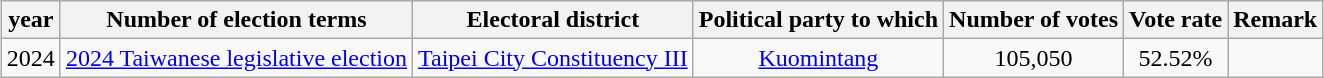<table class="wikitable" style="text-align: center; margin: 1em auto;">
<tr>
<th>year</th>
<th>Number of election terms</th>
<th>Electoral district</th>
<th>Political party to which</th>
<th>Number of votes</th>
<th>Vote rate</th>
<th>Remark</th>
</tr>
<tr>
<td>2024</td>
<td><a href='#'>2024 Taiwanese legislative election</a></td>
<td rowspan="2"><a href='#'>Taipei City Constituency III</a></td>
<td><a href='#'>Kuomintang</a></td>
<td>105,050</td>
<td>52.52%</td>
<td></td>
</tr>
</table>
